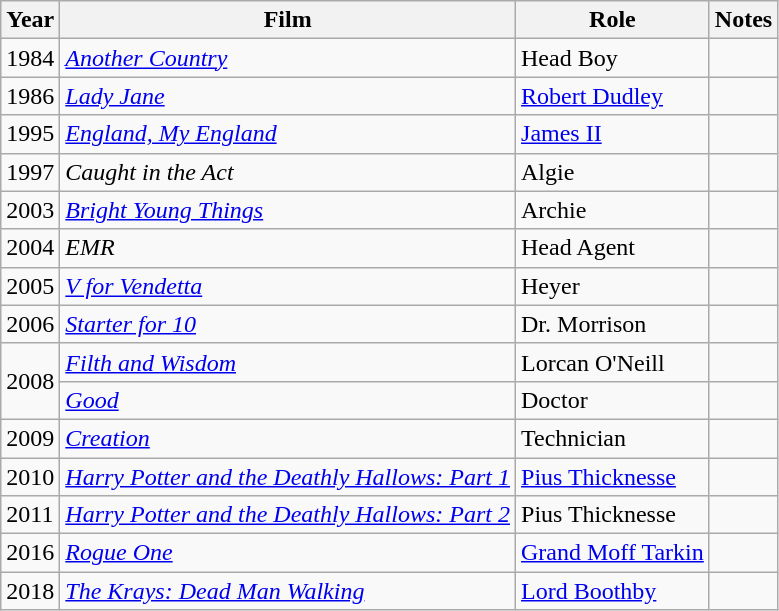<table class="wikitable sortable">
<tr>
<th>Year</th>
<th>Film</th>
<th>Role</th>
<th>Notes</th>
</tr>
<tr>
<td>1984</td>
<td><a href='#'><em>Another Country</em></a></td>
<td>Head Boy</td>
<td></td>
</tr>
<tr>
<td>1986</td>
<td><a href='#'><em>Lady Jane</em></a></td>
<td><a href='#'>Robert Dudley</a></td>
<td></td>
</tr>
<tr>
<td>1995</td>
<td><em><a href='#'>England, My England</a></em></td>
<td><a href='#'>James II</a></td>
<td></td>
</tr>
<tr>
<td>1997</td>
<td><em>Caught in the Act</em></td>
<td>Algie</td>
<td></td>
</tr>
<tr>
<td>2003</td>
<td><a href='#'><em>Bright Young Things</em></a></td>
<td>Archie</td>
<td></td>
</tr>
<tr>
<td>2004</td>
<td><em>EMR</em></td>
<td>Head Agent</td>
<td></td>
</tr>
<tr>
<td>2005</td>
<td><a href='#'><em>V for Vendetta</em></a></td>
<td>Heyer</td>
<td></td>
</tr>
<tr>
<td>2006</td>
<td><a href='#'><em>Starter for 10</em></a></td>
<td>Dr. Morrison</td>
<td></td>
</tr>
<tr>
<td rowspan="2">2008</td>
<td><em><a href='#'>Filth and Wisdom</a></em></td>
<td>Lorcan O'Neill</td>
<td></td>
</tr>
<tr>
<td><a href='#'><em>Good</em></a></td>
<td>Doctor</td>
<td></td>
</tr>
<tr>
<td>2009</td>
<td><a href='#'><em>Creation</em></a></td>
<td>Technician</td>
<td></td>
</tr>
<tr>
<td>2010</td>
<td><a href='#'><em>Harry Potter and the Deathly Hallows: Part 1</em></a></td>
<td><a href='#'>Pius Thicknesse</a></td>
<td></td>
</tr>
<tr>
<td>2011</td>
<td><a href='#'><em>Harry Potter and the Deathly Hallows: Part 2</em></a></td>
<td>Pius Thicknesse</td>
<td></td>
</tr>
<tr>
<td>2016</td>
<td><em><a href='#'>Rogue One</a></em></td>
<td><a href='#'>Grand Moff Tarkin</a></td>
<td></td>
</tr>
<tr>
<td>2018</td>
<td><em><a href='#'>The Krays: Dead Man Walking</a></em></td>
<td><a href='#'>Lord Boothby</a></td>
<td></td>
</tr>
</table>
